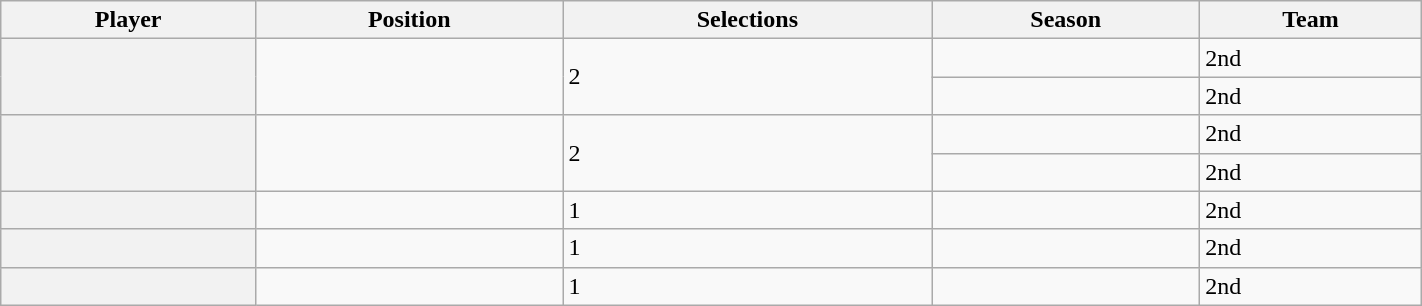<table class="wikitable sortable" width="75%">
<tr>
<th scope="col">Player</th>
<th scope="col">Position</th>
<th scope="col">Selections</th>
<th scope="col">Season</th>
<th scope="col">Team</th>
</tr>
<tr>
<th scope="row" rowspan="2"></th>
<td rowspan="2"></td>
<td rowspan="2">2</td>
<td></td>
<td>2nd</td>
</tr>
<tr>
<td></td>
<td>2nd</td>
</tr>
<tr>
<th scope="row" rowspan="2"></th>
<td rowspan="2"></td>
<td rowspan="2">2</td>
<td></td>
<td>2nd</td>
</tr>
<tr>
<td></td>
<td>2nd</td>
</tr>
<tr>
<th scope="row"></th>
<td></td>
<td>1</td>
<td></td>
<td>2nd</td>
</tr>
<tr>
<th scope="row"></th>
<td></td>
<td>1</td>
<td></td>
<td>2nd</td>
</tr>
<tr>
<th scope="row"></th>
<td></td>
<td>1</td>
<td></td>
<td>2nd</td>
</tr>
</table>
